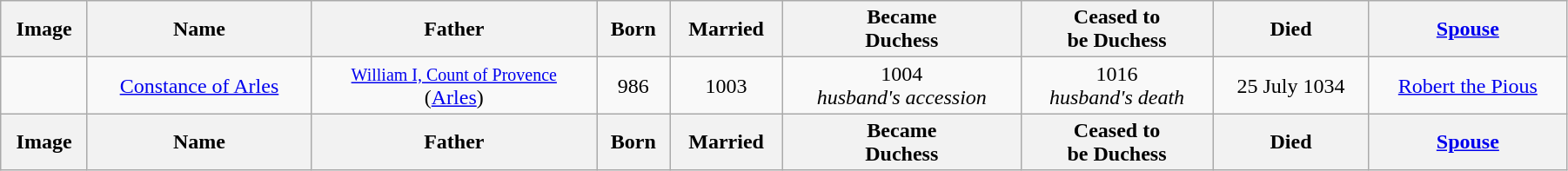<table width=95% class="wikitable">
<tr>
<th>Image</th>
<th>Name</th>
<th>Father</th>
<th>Born</th>
<th>Married</th>
<th>Became<br>Duchess</th>
<th>Ceased to<br>be Duchess</th>
<th>Died</th>
<th><a href='#'>Spouse</a></th>
</tr>
<tr>
<td align="center"></td>
<td align="center"><a href='#'>Constance of Arles</a></td>
<td align="center"><small><a href='#'>William I, Count of Provence</a></small><br>(<a href='#'>Arles</a>)</td>
<td align=center>986</td>
<td align="center">1003</td>
<td align="center">1004<br><em>husband's accession</em></td>
<td align="center">1016<br><em>husband's death</em></td>
<td align="center">25 July 1034</td>
<td align="center"><a href='#'>Robert the Pious</a></td>
</tr>
<tr>
<th>Image</th>
<th>Name</th>
<th>Father</th>
<th>Born</th>
<th>Married</th>
<th>Became<br>Duchess</th>
<th>Ceased to<br>be Duchess</th>
<th>Died</th>
<th><a href='#'>Spouse</a></th>
</tr>
</table>
